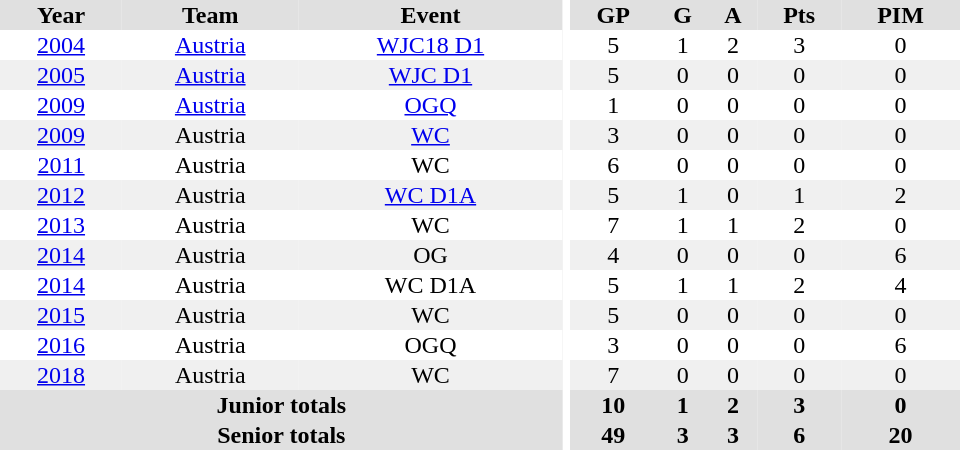<table border="0" cellpadding="1" cellspacing="0" ID="Table3" style="text-align:center; width:40em">
<tr ALIGN="center" bgcolor="#e0e0e0">
<th>Year</th>
<th>Team</th>
<th>Event</th>
<th rowspan="102" bgcolor="#ffffff"></th>
<th>GP</th>
<th>G</th>
<th>A</th>
<th>Pts</th>
<th>PIM</th>
</tr>
<tr>
<td><a href='#'>2004</a></td>
<td><a href='#'>Austria</a></td>
<td><a href='#'>WJC18 D1</a></td>
<td>5</td>
<td>1</td>
<td>2</td>
<td>3</td>
<td>0</td>
</tr>
<tr bgcolor="#f0f0f0">
<td><a href='#'>2005</a></td>
<td><a href='#'>Austria</a></td>
<td><a href='#'>WJC D1</a></td>
<td>5</td>
<td>0</td>
<td>0</td>
<td>0</td>
<td>0</td>
</tr>
<tr>
<td><a href='#'>2009</a></td>
<td><a href='#'>Austria</a></td>
<td><a href='#'>OGQ</a></td>
<td>1</td>
<td>0</td>
<td>0</td>
<td>0</td>
<td>0</td>
</tr>
<tr bgcolor="#f0f0f0">
<td><a href='#'>2009</a></td>
<td>Austria</td>
<td><a href='#'>WC</a></td>
<td>3</td>
<td>0</td>
<td>0</td>
<td>0</td>
<td>0</td>
</tr>
<tr>
<td><a href='#'>2011</a></td>
<td>Austria</td>
<td>WC</td>
<td>6</td>
<td>0</td>
<td>0</td>
<td>0</td>
<td>0</td>
</tr>
<tr bgcolor="#f0f0f0">
<td><a href='#'>2012</a></td>
<td>Austria</td>
<td><a href='#'>WC D1A</a></td>
<td>5</td>
<td>1</td>
<td>0</td>
<td>1</td>
<td>2</td>
</tr>
<tr>
<td><a href='#'>2013</a></td>
<td>Austria</td>
<td>WC</td>
<td>7</td>
<td>1</td>
<td>1</td>
<td>2</td>
<td>0</td>
</tr>
<tr bgcolor="#f0f0f0">
<td><a href='#'>2014</a></td>
<td>Austria</td>
<td>OG</td>
<td>4</td>
<td>0</td>
<td>0</td>
<td>0</td>
<td>6</td>
</tr>
<tr>
<td><a href='#'>2014</a></td>
<td>Austria</td>
<td>WC D1A</td>
<td>5</td>
<td>1</td>
<td>1</td>
<td>2</td>
<td>4</td>
</tr>
<tr bgcolor="#f0f0f0">
<td><a href='#'>2015</a></td>
<td>Austria</td>
<td>WC</td>
<td>5</td>
<td>0</td>
<td>0</td>
<td>0</td>
<td>0</td>
</tr>
<tr>
<td><a href='#'>2016</a></td>
<td>Austria</td>
<td>OGQ</td>
<td>3</td>
<td>0</td>
<td>0</td>
<td>0</td>
<td>6</td>
</tr>
<tr bgcolor="#f0f0f0">
<td><a href='#'>2018</a></td>
<td>Austria</td>
<td>WC</td>
<td>7</td>
<td>0</td>
<td>0</td>
<td>0</td>
<td>0</td>
</tr>
<tr bgcolor="#e0e0e0">
<th colspan=3>Junior totals</th>
<th>10</th>
<th>1</th>
<th>2</th>
<th>3</th>
<th>0</th>
</tr>
<tr bgcolor="#e0e0e0">
<th colspan=3>Senior totals</th>
<th>49</th>
<th>3</th>
<th>3</th>
<th>6</th>
<th>20</th>
</tr>
</table>
